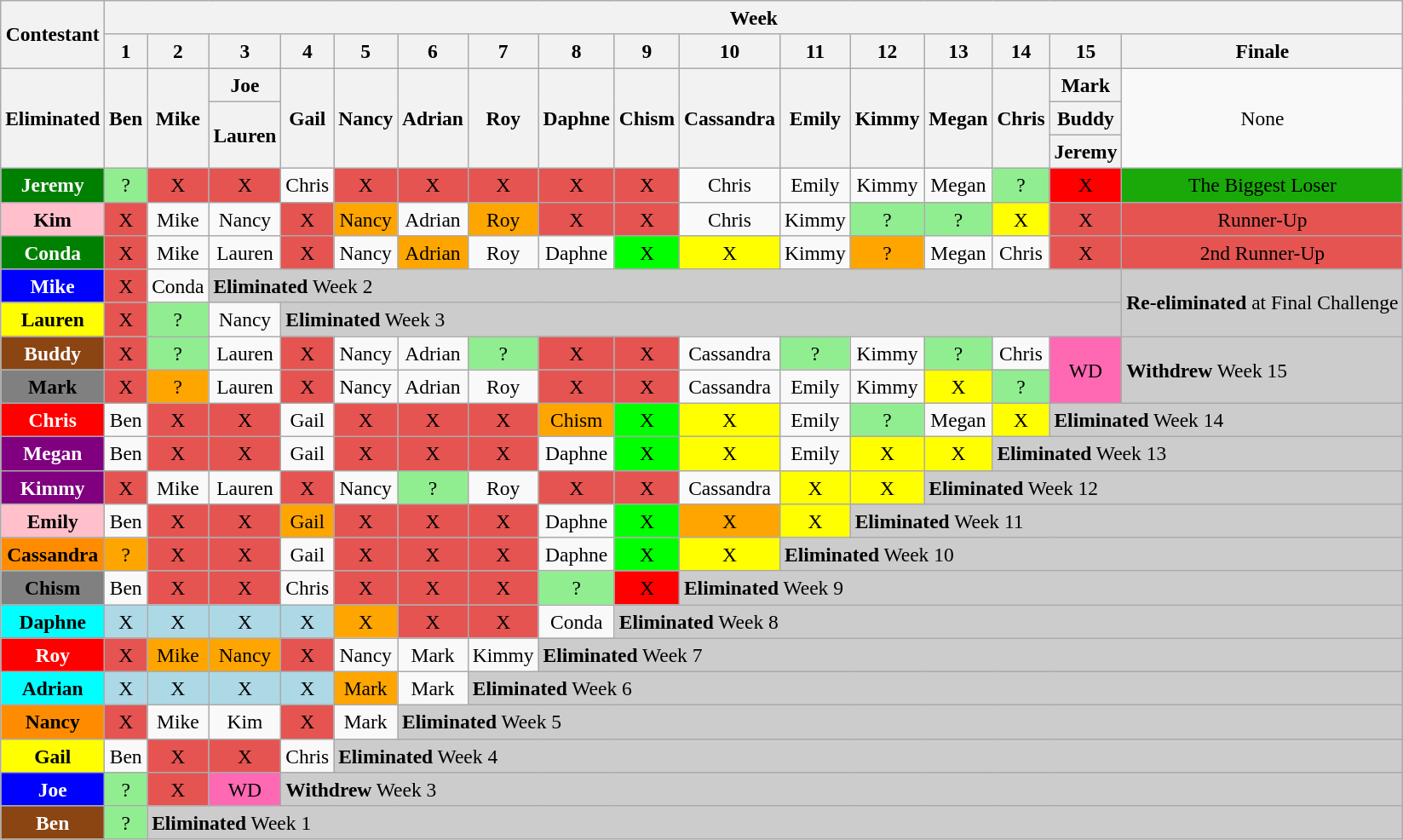<table class="wikitable" align="center" style="text-align:center; font-size:98%; line-height:19px">
<tr>
<th rowspan="2">Contestant</th>
<th colspan="17">Week</th>
</tr>
<tr>
<th>1</th>
<th>2</th>
<th>3</th>
<th>4</th>
<th>5</th>
<th>6</th>
<th>7</th>
<th>8</th>
<th>9</th>
<th>10</th>
<th>11</th>
<th>12</th>
<th>13</th>
<th>14</th>
<th>15</th>
<th>Finale</th>
</tr>
<tr>
<th rowspan="3">Eliminated</th>
<th rowspan="3">Ben</th>
<th rowspan="3">Mike</th>
<th>Joe</th>
<th rowspan="3">Gail</th>
<th rowspan="3">Nancy</th>
<th rowspan="3">Adrian</th>
<th rowspan="3">Roy</th>
<th rowspan="3">Daphne</th>
<th rowspan="3">Chism</th>
<th rowspan="3">Cassandra</th>
<th rowspan="3">Emily</th>
<th rowspan="3">Kimmy</th>
<th rowspan="3">Megan</th>
<th rowspan="3">Chris</th>
<th>Mark</th>
<td rowspan="3">None</td>
</tr>
<tr>
<th rowspan="2">Lauren</th>
<th>Buddy</th>
</tr>
<tr>
<th>Jeremy</th>
</tr>
<tr>
<td style="background:green;color:white;"><strong>Jeremy</strong></td>
<td style="background:lightgreen;">?</td>
<td style="background:#e55451;">X</td>
<td style="background:#e55451;">X</td>
<td>Chris</td>
<td style="background:#e55451;">X</td>
<td style="background:#e55451;">X</td>
<td style="background:#e55451;">X</td>
<td style="background:#e55451;">X</td>
<td style="background:#e55451;">X</td>
<td>Chris</td>
<td>Emily</td>
<td>Kimmy</td>
<td>Megan</td>
<td style="background:lightgreen;">?</td>
<td colspan="1" style="background:red;">X</td>
<td colspan="1" style="background:#19aa09;">The Biggest Loser</td>
</tr>
<tr>
<td style="background:pink;color:black;"><strong>Kim</strong></td>
<td style="background:#e55451;">X</td>
<td>Mike</td>
<td>Nancy</td>
<td style="background:#e55451;">X</td>
<td style="background:orange;">Nancy</td>
<td>Adrian</td>
<td style="background:orange;">Roy</td>
<td style="background:#e55451;">X</td>
<td style="background:#e55451;">X</td>
<td>Chris</td>
<td>Kimmy</td>
<td style="background:lightgreen;">?</td>
<td style="background:lightgreen;">?</td>
<td style="background:yellow;">X</td>
<td style="background:#e55451;">X</td>
<td style="background:#e55451;">Runner-Up</td>
</tr>
<tr>
<td style="background:green;color:white;"><strong>Conda</strong></td>
<td style="background:#e55451;">X</td>
<td>Mike</td>
<td>Lauren</td>
<td style="background:#e55451;">X</td>
<td>Nancy</td>
<td style="background:orange;">Adrian</td>
<td>Roy</td>
<td>Daphne</td>
<td style="background:lime;">X</td>
<td style="background:yellow;">X</td>
<td>Kimmy</td>
<td style="background:orange;">?</td>
<td>Megan</td>
<td>Chris</td>
<td style="background:#e55451;">X</td>
<td style="background:#e55451;">2nd Runner-Up</td>
</tr>
<tr>
<td style="background:blue;color:white;"><strong>Mike</strong></td>
<td style="background:#e55451;">X</td>
<td>Conda</td>
<td colspan="13" style="background:#ccc; text-align:left;"><strong>Eliminated</strong> Week 2</td>
<td rowspan=2 colspan="1" style="background:#ccc; text-align:left;"><strong>Re-eliminated</strong> at Final Challenge</td>
</tr>
<tr>
<td style="background:yellow;color:black;"><strong>Lauren</strong></td>
<td style="background:#e55451;">X</td>
<td style="background:lightgreen;">?</td>
<td>Nancy</td>
<td colspan="12" style="background:#ccc; text-align:left;"><strong>Eliminated</strong> Week 3</td>
</tr>
<tr>
<td style="background:saddlebrown;color:white;"><strong>Buddy</strong></td>
<td style="background:#e55451;">X</td>
<td style="background:lightgreen;">?</td>
<td>Lauren</td>
<td style="background:#e55451;">X</td>
<td>Nancy</td>
<td>Adrian</td>
<td style="background:lightgreen;">?</td>
<td style="background:#e55451;">X</td>
<td style="background:#e55451;">X</td>
<td>Cassandra</td>
<td style="background:lightgreen;">?</td>
<td>Kimmy</td>
<td style="background:lightgreen;">?</td>
<td>Chris</td>
<td rowspan=2 bgcolor="hotpink">WD</td>
<td rowspan=2 colspan="1" style="background:#ccc; text-align:left;"><strong>Withdrew</strong> Week 15</td>
</tr>
<tr>
<td style="background:gray;color:black;"><strong>Mark</strong></td>
<td style="background:#e55451;">X</td>
<td style="background:orange;">?</td>
<td>Lauren</td>
<td style="background:#e55451;">X</td>
<td>Nancy</td>
<td>Adrian</td>
<td>Roy</td>
<td style="background:#e55451;">X</td>
<td style="background:#e55451;">X</td>
<td>Cassandra</td>
<td>Emily</td>
<td>Kimmy</td>
<td style="background:yellow;">X</td>
<td bgcolor="lightgreen">?</td>
</tr>
<tr>
<td style="background:red;color:white;"><strong>Chris</strong></td>
<td>Ben</td>
<td style="background:#e55451;">X</td>
<td style="background:#e55451;">X</td>
<td>Gail</td>
<td style="background:#e55451;">X</td>
<td style="background:#e55451;">X</td>
<td style="background:#e55451;">X</td>
<td style="background:orange;">Chism</td>
<td style="background:lime;">X</td>
<td style="background:yellow;">X</td>
<td>Emily</td>
<td style="background:lightgreen;">?</td>
<td>Megan</td>
<td style="background:yellow;">X</td>
<td colspan="2" style="background:#ccc; text-align:left;"><strong>Eliminated</strong> Week 14</td>
</tr>
<tr>
<td style="background:purple;color:white;"><strong>Megan</strong></td>
<td>Ben</td>
<td style="background:#e55451;">X</td>
<td style="background:#e55451;">X</td>
<td>Gail</td>
<td style="background:#e55451;">X</td>
<td style="background:#e55451;">X</td>
<td style="background:#e55451;">X</td>
<td>Daphne</td>
<td style="background:lime;">X</td>
<td style="background:yellow;">X</td>
<td>Emily</td>
<td style="background:yellow;">X</td>
<td style="background:yellow;">X</td>
<td colspan="3" style="background:#ccc; text-align:left;"><strong>Eliminated</strong> Week 13</td>
</tr>
<tr>
<td style="background:purple;color:white;"><strong>Kimmy</strong></td>
<td style="background:#e55451;">X</td>
<td>Mike</td>
<td>Lauren</td>
<td style="background:#e55451;">X</td>
<td>Nancy</td>
<td style="background:lightgreen;">?</td>
<td>Roy</td>
<td style="background:#e55451;">X</td>
<td style="background:#e55451;">X</td>
<td>Cassandra</td>
<td style="background:yellow;">X</td>
<td style="background:yellow;">X</td>
<td colspan="4" style="background:#ccc; text-align:left;"><strong>Eliminated</strong> Week 12</td>
</tr>
<tr>
<td style="background:pink;color:black;"><strong>Emily</strong></td>
<td>Ben</td>
<td style="background:#e55451;">X</td>
<td style="background:#e55451;">X</td>
<td style="background:orange;">Gail</td>
<td style="background:#e55451;">X</td>
<td style="background:#e55451;">X</td>
<td style="background:#e55451;">X</td>
<td>Daphne</td>
<td style="background:lime;">X</td>
<td style="background:orange;">X</td>
<td style="background:yellow;">X</td>
<td colspan="5" style="background:#ccc; text-align:left;"><strong>Eliminated</strong> Week 11</td>
</tr>
<tr>
<td style="background:darkorange;color:black;"><strong>Cassandra</strong></td>
<td style="background:orange;">?</td>
<td style="background:#e55451;">X</td>
<td style="background:#e55451;">X</td>
<td>Gail</td>
<td style="background:#e55451;">X</td>
<td style="background:#e55451;">X</td>
<td style="background:#e55451;">X</td>
<td>Daphne</td>
<td style="background:lime;">X</td>
<td style="background:yellow;">X</td>
<td colspan="6" style="background:#ccc; text-align:left;"><strong>Eliminated</strong> Week 10</td>
</tr>
<tr>
<td style="background:gray;color:black;"><strong>Chism</strong></td>
<td>Ben</td>
<td style="background:#e55451;">X</td>
<td style="background:#e55451;">X</td>
<td>Chris</td>
<td style="background:#e55451;">X</td>
<td style="background:#e55451;">X</td>
<td style="background:#e55451;">X</td>
<td style="background:lightgreen;">?</td>
<td style="background:red;">X</td>
<td colspan="7" style="background:#ccc; text-align:left;"><strong>Eliminated</strong> Week 9</td>
</tr>
<tr>
<td style="background:aqua;color:black;"><strong>Daphne</strong></td>
<td style="background:lightblue;">X</td>
<td style="background:lightblue;">X</td>
<td style="background:lightblue;">X</td>
<td style="background:lightblue;">X</td>
<td style="background:orange;">X</td>
<td style="background:#e55451;">X</td>
<td style="background:#e55451;">X</td>
<td>Conda</td>
<td colspan="8" style="background:#ccc; text-align:left;"><strong>Eliminated</strong> Week 8</td>
</tr>
<tr>
<td style="background:red;color:white;"><strong>Roy</strong></td>
<td style="background:#e55451;">X</td>
<td style="background:orange;">Mike</td>
<td style="background:orange;">Nancy</td>
<td style="background:#e55451;">X</td>
<td>Nancy</td>
<td>Mark</td>
<td>Kimmy</td>
<td colspan="9" style="background:#ccc; text-align:left;"><strong>Eliminated</strong> Week 7</td>
</tr>
<tr>
<td style="background:aqua;color:black;"><strong>Adrian</strong></td>
<td style="background:lightblue;">X</td>
<td style="background:lightblue;">X</td>
<td style="background:lightblue;">X</td>
<td style="background:lightblue;">X</td>
<td style="background:orange;">Mark</td>
<td>Mark</td>
<td colspan="10" style="background:#ccc; text-align:left;"><strong>Eliminated</strong> Week 6</td>
</tr>
<tr>
<td style="background:darkorange;color:black;"><strong>Nancy</strong></td>
<td style="background:#e55451;">X</td>
<td>Mike</td>
<td>Kim</td>
<td style="background:#e55451;">X</td>
<td>Mark</td>
<td colspan="11" style="background:#ccc; text-align:left;"><strong>Eliminated</strong> Week 5</td>
</tr>
<tr>
<td style="background:yellow;color:black;"><strong>Gail</strong></td>
<td>Ben</td>
<td style="background:#e55451;">X</td>
<td style="background:#e55451;">X</td>
<td>Chris</td>
<td colspan="12" style="background:#ccc; text-align:left;"><strong>Eliminated</strong> Week 4</td>
</tr>
<tr>
<td style="background:blue;color:white;"><strong>Joe</strong></td>
<td style="background:lightgreen;">?</td>
<td style="background:#e55451;">X</td>
<td style="background:hotpink;">WD</td>
<td colspan="14" style="background:#ccc; text-align:left;"><strong>Withdrew</strong> Week 3</td>
</tr>
<tr>
<td style="background:saddlebrown;color:white;"><strong>Ben</strong></td>
<td style="background:lightgreen;">?</td>
<td colspan="16" style="background:#ccc; text-align:left;"><strong>Eliminated</strong> Week 1</td>
</tr>
</table>
